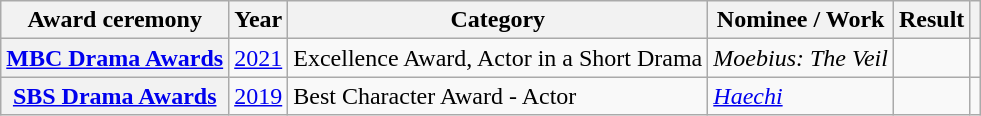<table class="wikitable plainrowheaders sortable">
<tr>
<th scope="col">Award ceremony</th>
<th scope="col">Year</th>
<th scope="col">Category</th>
<th scope="col">Nominee / Work</th>
<th scope="col">Result</th>
<th class="unsortable" scope="col"></th>
</tr>
<tr>
<th scope="row"><a href='#'>MBC Drama Awards</a></th>
<td style="text-align:center"><a href='#'>2021</a></td>
<td>Excellence Award, Actor in a Short Drama</td>
<td><em>Moebius: The Veil</em></td>
<td></td>
<td></td>
</tr>
<tr>
<th scope="row"><a href='#'>SBS Drama Awards</a></th>
<td rowspan="1" style="text-align:center"><a href='#'>2019</a></td>
<td>Best Character Award - Actor</td>
<td rowspan="1"><em><a href='#'>Haechi</a></em></td>
<td></td>
<td></td>
</tr>
</table>
